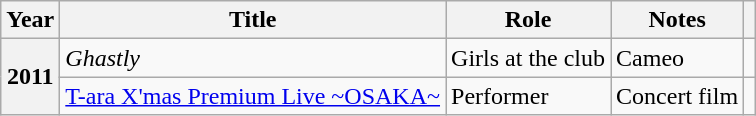<table class="wikitable sortable plainrowheaders">
<tr>
<th scope="col">Year</th>
<th scope="col">Title</th>
<th scope="col">Role</th>
<th scope="col">Notes</th>
<th scope="col" class="unsortable"></th>
</tr>
<tr>
<th rowspan="2" scope="row">2011</th>
<td><em>Ghastly</em></td>
<td>Girls at the club</td>
<td>Cameo</td>
<td></td>
</tr>
<tr>
<td><a href='#'>T-ara X'mas Premium Live ~OSAKA~</a></td>
<td>Performer</td>
<td>Concert film</td>
<td></td>
</tr>
</table>
